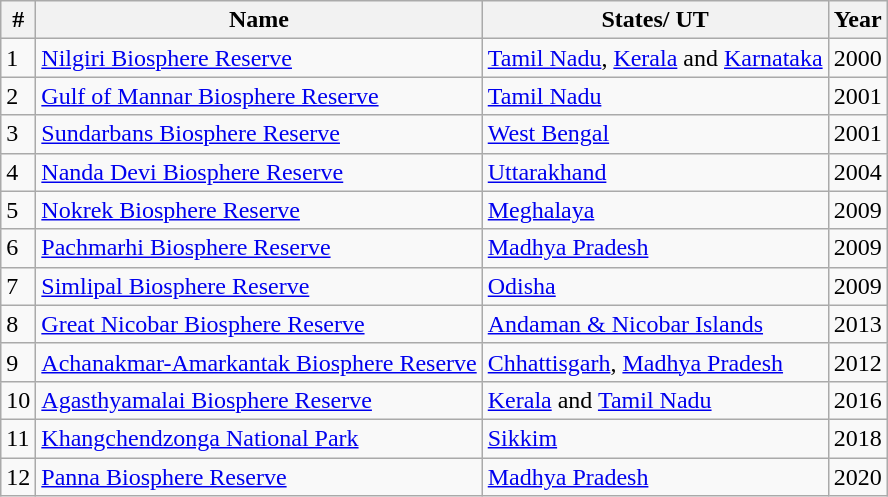<table class="wikitable sortable">
<tr>
<th>#</th>
<th>Name</th>
<th>States/ UT</th>
<th>Year</th>
</tr>
<tr>
<td>1</td>
<td><a href='#'>Nilgiri Biosphere Reserve</a></td>
<td><a href='#'>Tamil Nadu</a>, <a href='#'>Kerala</a> and <a href='#'>Karnataka</a></td>
<td>2000</td>
</tr>
<tr>
<td>2</td>
<td><a href='#'>Gulf of Mannar Biosphere Reserve</a></td>
<td><a href='#'>Tamil Nadu</a></td>
<td>2001</td>
</tr>
<tr>
<td>3</td>
<td><a href='#'>Sundarbans Biosphere Reserve</a></td>
<td><a href='#'>West Bengal</a></td>
<td>2001</td>
</tr>
<tr>
<td>4</td>
<td><a href='#'>Nanda Devi Biosphere Reserve</a></td>
<td><a href='#'>Uttarakhand</a></td>
<td>2004</td>
</tr>
<tr>
<td>5</td>
<td><a href='#'>Nokrek Biosphere Reserve</a></td>
<td><a href='#'>Meghalaya</a></td>
<td>2009</td>
</tr>
<tr>
<td>6</td>
<td><a href='#'>Pachmarhi Biosphere Reserve</a></td>
<td><a href='#'>Madhya Pradesh</a></td>
<td>2009</td>
</tr>
<tr>
<td>7</td>
<td><a href='#'>Simlipal Biosphere Reserve</a></td>
<td><a href='#'>Odisha</a></td>
<td>2009</td>
</tr>
<tr>
<td>8</td>
<td><a href='#'>Great Nicobar Biosphere Reserve</a></td>
<td><a href='#'>Andaman & Nicobar Islands</a></td>
<td>2013</td>
</tr>
<tr>
<td>9</td>
<td><a href='#'>Achanakmar-Amarkantak Biosphere Reserve</a></td>
<td><a href='#'>Chhattisgarh</a>, <a href='#'>Madhya Pradesh</a></td>
<td>2012</td>
</tr>
<tr>
<td>10</td>
<td><a href='#'>Agasthyamalai Biosphere Reserve</a></td>
<td><a href='#'>Kerala</a> and <a href='#'>Tamil Nadu</a></td>
<td>2016</td>
</tr>
<tr>
<td>11</td>
<td><a href='#'>Khangchendzonga National Park</a></td>
<td><a href='#'>Sikkim</a></td>
<td>2018</td>
</tr>
<tr>
<td>12</td>
<td><a href='#'>Panna Biosphere Reserve</a></td>
<td><a href='#'>Madhya Pradesh</a></td>
<td>2020</td>
</tr>
</table>
